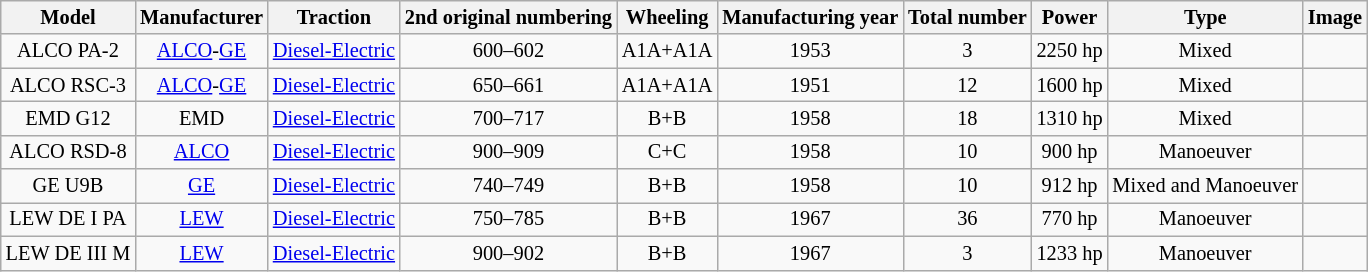<table class="wikitable sortable" style="font-size:85%;">
<tr>
<th>Model</th>
<th>Manufacturer</th>
<th>Traction</th>
<th>2nd original numbering</th>
<th>Wheeling</th>
<th>Manufacturing year</th>
<th>Total number</th>
<th>Power</th>
<th>Type</th>
<th class="Unsortable">Image</th>
</tr>
<tr style="text-align:center">
<td>ALCO PA-2</td>
<td><a href='#'>ALCO</a>-<a href='#'>GE</a></td>
<td><a href='#'>Diesel-Electric</a></td>
<td>600–602</td>
<td>A1A+A1A</td>
<td>1953</td>
<td>3</td>
<td>2250 hp</td>
<td>Mixed</td>
<td></td>
</tr>
<tr style="text-align:center">
<td>ALCO RSC-3</td>
<td><a href='#'>ALCO</a>-<a href='#'>GE</a></td>
<td><a href='#'>Diesel-Electric</a></td>
<td>650–661</td>
<td>A1A+A1A</td>
<td>1951</td>
<td>12</td>
<td>1600 hp</td>
<td>Mixed</td>
<td></td>
</tr>
<tr style="text-align:center">
<td>EMD G12</td>
<td>EMD</td>
<td><a href='#'>Diesel-Electric</a></td>
<td>700–717</td>
<td>B+B</td>
<td>1958</td>
<td>18</td>
<td>1310 hp</td>
<td>Mixed</td>
<td></td>
</tr>
<tr style="text-align:center">
<td>ALCO RSD-8</td>
<td><a href='#'>ALCO</a></td>
<td><a href='#'>Diesel-Electric</a></td>
<td>900–909</td>
<td>C+C</td>
<td>1958</td>
<td>10</td>
<td>900 hp</td>
<td>Manoeuver</td>
<td></td>
</tr>
<tr style="text-align:center">
<td>GE U9B</td>
<td><a href='#'>GE</a></td>
<td><a href='#'>Diesel-Electric</a></td>
<td>740–749</td>
<td>B+B</td>
<td>1958</td>
<td>10</td>
<td>912 hp</td>
<td>Mixed and Manoeuver</td>
<td></td>
</tr>
<tr style="text-align:center">
<td>LEW DE I PA</td>
<td><a href='#'>LEW</a></td>
<td><a href='#'>Diesel-Electric</a></td>
<td>750–785</td>
<td>B+B</td>
<td>1967</td>
<td>36</td>
<td>770 hp</td>
<td>Manoeuver</td>
<td></td>
</tr>
<tr style="text-align:center">
<td>LEW DE III M</td>
<td><a href='#'>LEW</a></td>
<td><a href='#'>Diesel-Electric</a></td>
<td>900–902</td>
<td>B+B</td>
<td>1967</td>
<td>3</td>
<td>1233 hp</td>
<td>Manoeuver</td>
<td></td>
</tr>
</table>
